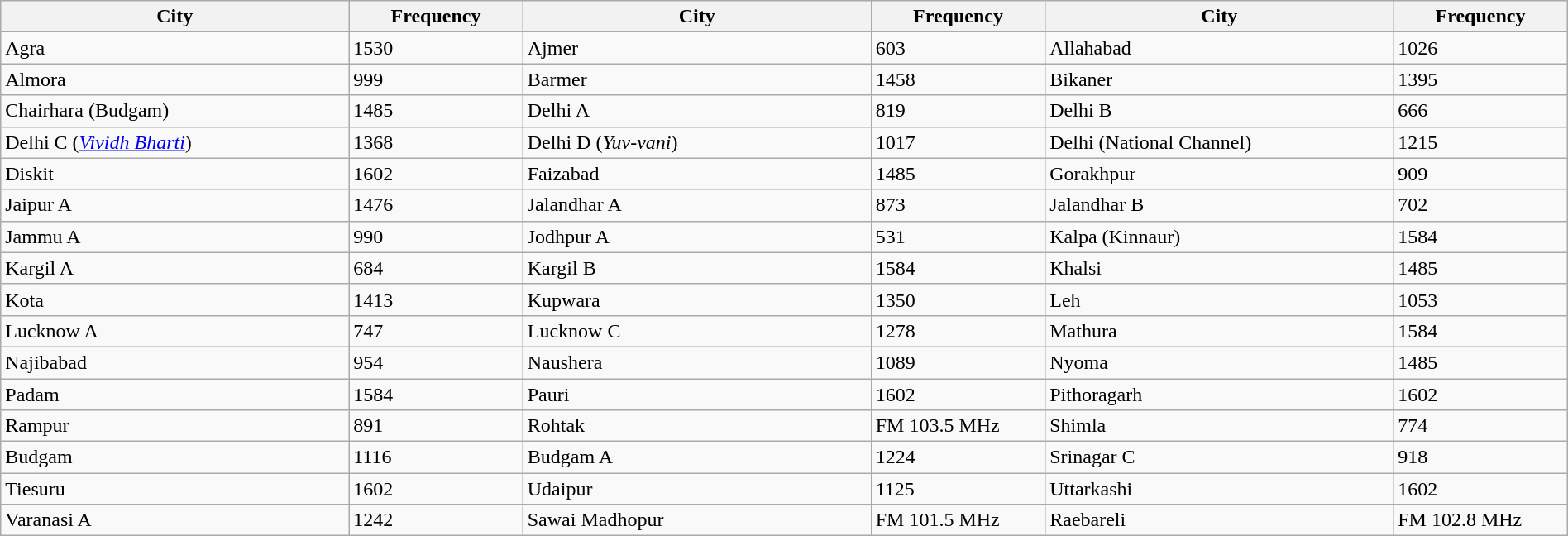<table class="wikitable" style="width:100%;">
<tr>
<th style="width:20%;">City</th>
<th style="width:10%;">Frequency</th>
<th style="width:20%;">City</th>
<th style="width:10%;">Frequency</th>
<th style="width:20%;">City</th>
<th style="width:10%;">Frequency</th>
</tr>
<tr>
<td>Agra</td>
<td>1530</td>
<td>Ajmer</td>
<td>603</td>
<td>Allahabad</td>
<td>1026</td>
</tr>
<tr>
<td>Almora</td>
<td>999</td>
<td>Barmer</td>
<td>1458</td>
<td>Bikaner</td>
<td>1395</td>
</tr>
<tr>
<td>Chairhara (Budgam)</td>
<td>1485</td>
<td>Delhi A</td>
<td>819</td>
<td>Delhi B</td>
<td>666</td>
</tr>
<tr>
<td>Delhi C (<em><a href='#'>Vividh Bharti</a></em>)</td>
<td>1368</td>
<td>Delhi D (<em>Yuv-vani</em>)</td>
<td>1017</td>
<td>Delhi (National Channel)</td>
<td>1215</td>
</tr>
<tr>
<td>Diskit</td>
<td>1602</td>
<td>Faizabad</td>
<td>1485</td>
<td>Gorakhpur</td>
<td>909</td>
</tr>
<tr>
<td>Jaipur A</td>
<td>1476</td>
<td>Jalandhar A</td>
<td>873</td>
<td>Jalandhar B</td>
<td>702</td>
</tr>
<tr>
<td>Jammu A</td>
<td>990</td>
<td>Jodhpur A</td>
<td>531</td>
<td>Kalpa (Kinnaur)</td>
<td>1584</td>
</tr>
<tr>
<td>Kargil A</td>
<td>684</td>
<td>Kargil B</td>
<td>1584</td>
<td>Khalsi</td>
<td>1485</td>
</tr>
<tr>
<td>Kota</td>
<td>1413</td>
<td>Kupwara</td>
<td>1350</td>
<td>Leh</td>
<td>1053</td>
</tr>
<tr>
<td>Lucknow A</td>
<td>747</td>
<td>Lucknow C</td>
<td>1278</td>
<td>Mathura</td>
<td>1584</td>
</tr>
<tr>
<td>Najibabad</td>
<td>954</td>
<td>Naushera</td>
<td>1089</td>
<td>Nyoma</td>
<td>1485</td>
</tr>
<tr>
<td>Padam</td>
<td>1584</td>
<td>Pauri</td>
<td>1602</td>
<td>Pithoragarh</td>
<td>1602</td>
</tr>
<tr>
<td>Rampur</td>
<td>891</td>
<td>Rohtak</td>
<td>FM 103.5 MHz</td>
<td>Shimla</td>
<td>774</td>
</tr>
<tr>
<td>Budgam</td>
<td>1116</td>
<td>Budgam A</td>
<td>1224</td>
<td>Srinagar C</td>
<td>918</td>
</tr>
<tr>
<td>Tiesuru</td>
<td>1602</td>
<td>Udaipur</td>
<td>1125</td>
<td>Uttarkashi</td>
<td>1602</td>
</tr>
<tr>
<td>Varanasi A</td>
<td>1242</td>
<td>Sawai Madhopur</td>
<td>FM 101.5 MHz</td>
<td>Raebareli</td>
<td>FM 102.8 MHz</td>
</tr>
</table>
